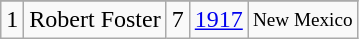<table class="wikitable">
<tr>
</tr>
<tr>
<td>1</td>
<td>Robert Foster</td>
<td><abbr>7</abbr></td>
<td><a href='#'>1917</a></td>
<td style="font-size:80%;">New Mexico</td>
</tr>
</table>
